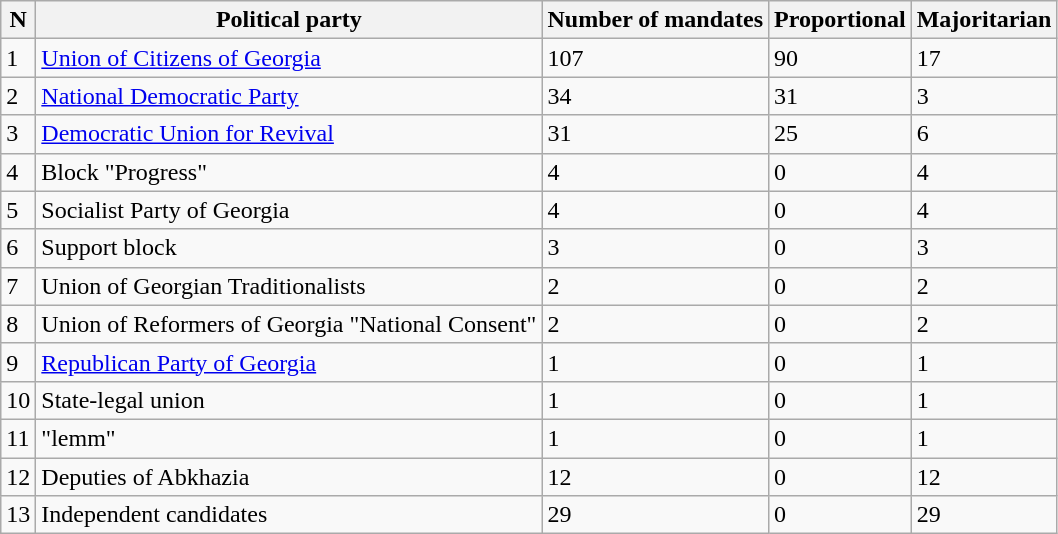<table class="wikitable sortable">
<tr>
<th>N</th>
<th>Political party</th>
<th>Number of mandates</th>
<th>Proportional</th>
<th>Majoritarian</th>
</tr>
<tr>
<td>1</td>
<td><a href='#'>Union of Citizens of Georgia</a></td>
<td>107</td>
<td>90</td>
<td>17</td>
</tr>
<tr>
<td>2</td>
<td><a href='#'>National Democratic Party</a></td>
<td>34</td>
<td>31</td>
<td>3</td>
</tr>
<tr>
<td>3</td>
<td><a href='#'>Democratic Union for Revival</a></td>
<td>31</td>
<td>25</td>
<td>6</td>
</tr>
<tr>
<td>4</td>
<td>Block "Progress"</td>
<td>4</td>
<td>0</td>
<td>4</td>
</tr>
<tr>
<td>5</td>
<td>Socialist Party of Georgia</td>
<td>4</td>
<td>0</td>
<td>4</td>
</tr>
<tr>
<td>6</td>
<td>Support block</td>
<td>3</td>
<td>0</td>
<td>3</td>
</tr>
<tr>
<td>7</td>
<td>Union of Georgian Traditionalists</td>
<td>2</td>
<td>0</td>
<td>2</td>
</tr>
<tr>
<td>8</td>
<td>Union of Reformers of Georgia "National Consent"</td>
<td>2</td>
<td>0</td>
<td>2</td>
</tr>
<tr>
<td>9</td>
<td><a href='#'>Republican Party of Georgia</a></td>
<td>1</td>
<td>0</td>
<td>1</td>
</tr>
<tr>
<td>10</td>
<td>State-legal union</td>
<td>1</td>
<td>0</td>
<td>1</td>
</tr>
<tr>
<td>11</td>
<td>"lemm"</td>
<td>1</td>
<td>0</td>
<td>1</td>
</tr>
<tr>
<td>12</td>
<td>Deputies of Abkhazia</td>
<td>12</td>
<td>0</td>
<td>12</td>
</tr>
<tr>
<td>13</td>
<td>Independent candidates</td>
<td>29</td>
<td>0</td>
<td>29</td>
</tr>
</table>
